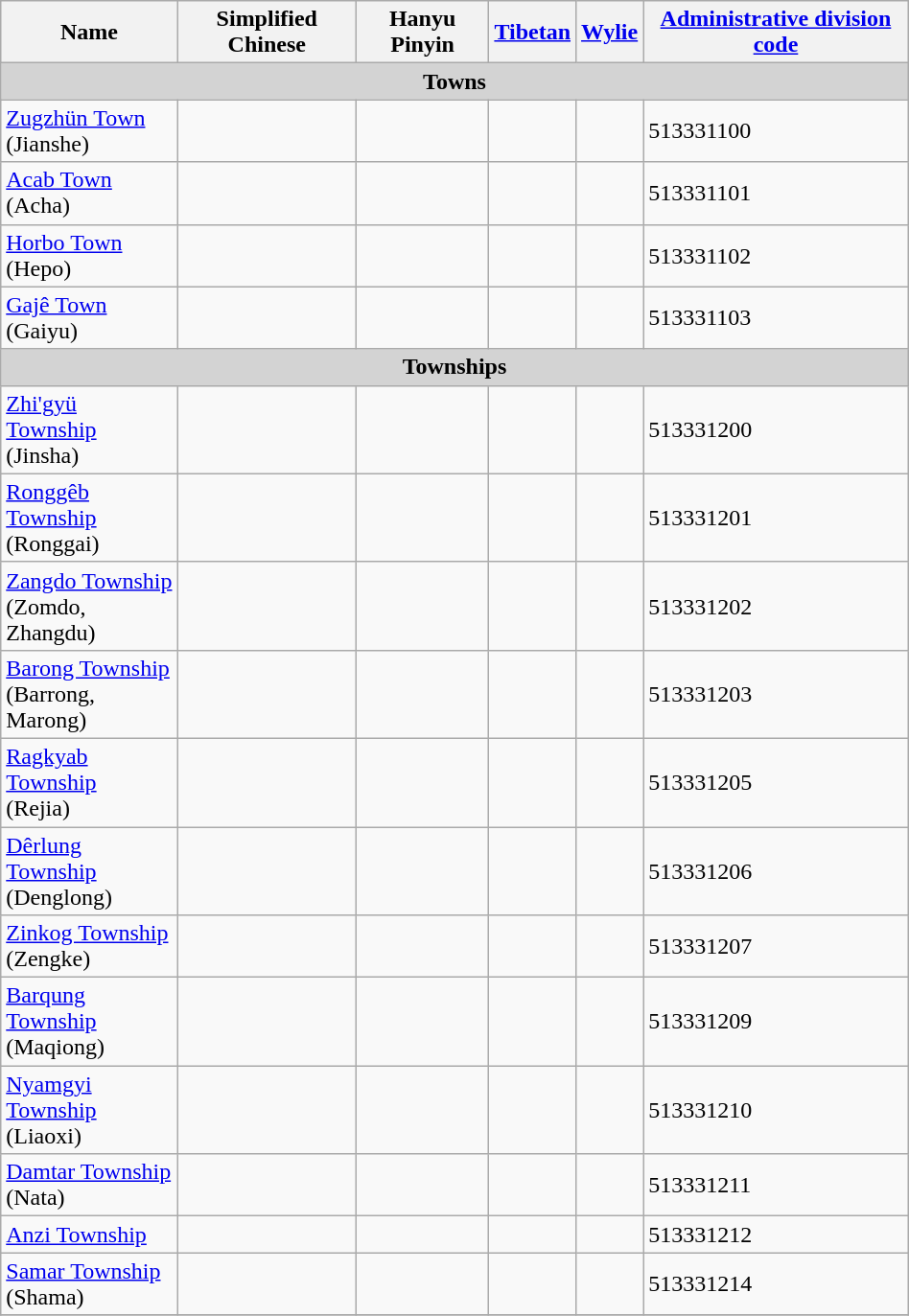<table class="wikitable" align="center" style="width:50%; border="1">
<tr>
<th>Name</th>
<th>Simplified Chinese</th>
<th>Hanyu Pinyin</th>
<th><a href='#'>Tibetan</a></th>
<th><a href='#'>Wylie</a></th>
<th><a href='#'>Administrative division code</a></th>
</tr>
<tr --------->
<td colspan="7"  style="text-align:center; background:#d3d3d3;"><strong>Towns</strong></td>
</tr>
<tr --------->
<td><a href='#'>Zugzhün Town</a><br>(Jianshe)</td>
<td></td>
<td></td>
<td></td>
<td></td>
<td>513331100</td>
</tr>
<tr>
<td><a href='#'>Acab Town</a><br>(Acha)</td>
<td></td>
<td></td>
<td></td>
<td></td>
<td>513331101</td>
</tr>
<tr>
<td><a href='#'>Horbo Town</a><br>(Hepo)</td>
<td></td>
<td></td>
<td></td>
<td></td>
<td>513331102</td>
</tr>
<tr>
<td><a href='#'>Gajê Town</a><br>(Gaiyu)</td>
<td></td>
<td></td>
<td></td>
<td></td>
<td>513331103</td>
</tr>
<tr --------->
<td colspan="7"  style="text-align:center; background:#d3d3d3;"><strong>Townships</strong></td>
</tr>
<tr --------->
<td><a href='#'>Zhi'gyü Township</a><br>(Jinsha)</td>
<td></td>
<td></td>
<td></td>
<td></td>
<td>513331200</td>
</tr>
<tr>
<td><a href='#'>Ronggêb Township</a><br>(Ronggai)</td>
<td></td>
<td></td>
<td></td>
<td></td>
<td>513331201</td>
</tr>
<tr>
<td><a href='#'>Zangdo Township</a><br>(Zomdo, Zhangdu)</td>
<td></td>
<td></td>
<td></td>
<td></td>
<td>513331202</td>
</tr>
<tr>
<td><a href='#'>Barong Township</a><br>(Barrong, Marong)</td>
<td></td>
<td></td>
<td></td>
<td></td>
<td>513331203</td>
</tr>
<tr>
<td><a href='#'>Ragkyab Township</a><br>(Rejia)</td>
<td></td>
<td></td>
<td></td>
<td></td>
<td>513331205</td>
</tr>
<tr>
<td><a href='#'>Dêrlung Township</a><br>(Denglong)</td>
<td></td>
<td></td>
<td></td>
<td></td>
<td>513331206</td>
</tr>
<tr>
<td><a href='#'>Zinkog Township</a><br>(Zengke)</td>
<td></td>
<td></td>
<td></td>
<td></td>
<td>513331207</td>
</tr>
<tr>
<td><a href='#'>Barqung Township</a><br>(Maqiong)</td>
<td></td>
<td></td>
<td></td>
<td></td>
<td>513331209</td>
</tr>
<tr>
<td><a href='#'>Nyamgyi Township</a><br>(Liaoxi)</td>
<td></td>
<td></td>
<td></td>
<td></td>
<td>513331210</td>
</tr>
<tr>
<td><a href='#'>Damtar Township</a><br>(Nata)</td>
<td></td>
<td></td>
<td></td>
<td></td>
<td>513331211</td>
</tr>
<tr>
<td><a href='#'>Anzi Township</a></td>
<td></td>
<td></td>
<td></td>
<td></td>
<td>513331212</td>
</tr>
<tr>
<td><a href='#'>Samar Township</a><br>(Shama)</td>
<td></td>
<td></td>
<td></td>
<td></td>
<td>513331214</td>
</tr>
<tr>
</tr>
</table>
